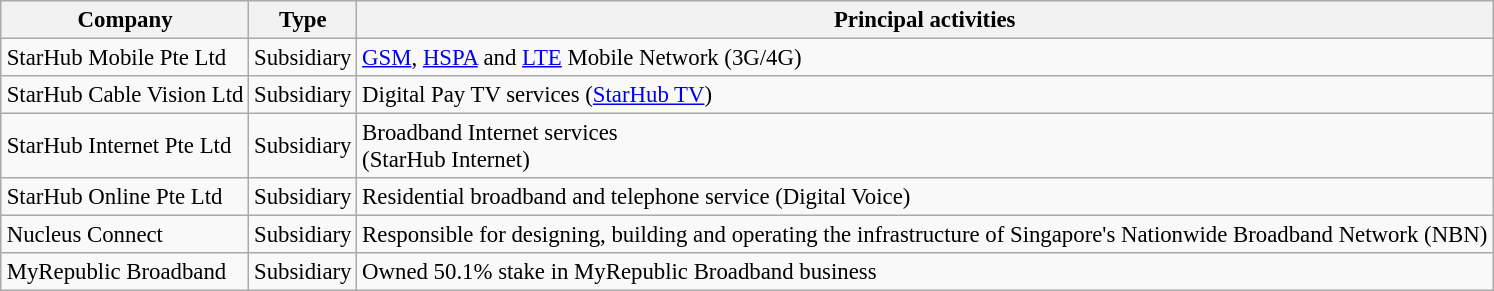<table class="wikitable sortable" style="font-size:95%;margin:1em auto;">
<tr>
<th>Company</th>
<th>Type</th>
<th>Principal activities</th>
</tr>
<tr>
<td>StarHub Mobile Pte Ltd</td>
<td>Subsidiary</td>
<td><a href='#'>GSM</a>, <a href='#'>HSPA</a> and <a href='#'>LTE</a> Mobile Network (3G/4G)</td>
</tr>
<tr>
<td>StarHub Cable Vision Ltd</td>
<td>Subsidiary</td>
<td>Digital Pay TV services (<a href='#'>StarHub TV</a>)</td>
</tr>
<tr>
<td>StarHub Internet Pte Ltd</td>
<td>Subsidiary</td>
<td>Broadband Internet services<br>(StarHub Internet)</td>
</tr>
<tr>
<td>StarHub Online Pte Ltd</td>
<td>Subsidiary</td>
<td>Residential broadband and telephone service (Digital Voice)</td>
</tr>
<tr>
<td>Nucleus Connect</td>
<td>Subsidiary</td>
<td>Responsible for designing, building and operating the infrastructure of Singapore's Nationwide Broadband Network (NBN)</td>
</tr>
<tr>
<td>MyRepublic Broadband</td>
<td>Subsidiary</td>
<td>Owned 50.1% stake in MyRepublic Broadband business</td>
</tr>
</table>
